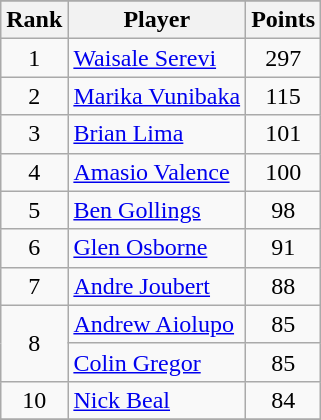<table class="wikitable" style=text-align:center>
<tr>
</tr>
<tr>
<th>Rank</th>
<th>Player</th>
<th>Points</th>
</tr>
<tr>
<td>1</td>
<td align=left> <a href='#'>Waisale Serevi</a></td>
<td>297</td>
</tr>
<tr>
<td>2</td>
<td align=left> <a href='#'>Marika Vunibaka</a></td>
<td>115</td>
</tr>
<tr>
<td>3</td>
<td align=left> <a href='#'>Brian Lima</a></td>
<td>101</td>
</tr>
<tr>
<td>4</td>
<td align=left> <a href='#'>Amasio Valence</a></td>
<td>100</td>
</tr>
<tr>
<td>5</td>
<td align=left> <a href='#'>Ben Gollings</a></td>
<td>98</td>
</tr>
<tr>
<td>6</td>
<td align=left> <a href='#'>Glen Osborne</a></td>
<td>91</td>
</tr>
<tr>
<td>7</td>
<td align=left> <a href='#'>Andre Joubert</a></td>
<td>88</td>
</tr>
<tr>
<td rowspan=2>8</td>
<td align=left> <a href='#'>Andrew Aiolupo</a></td>
<td>85</td>
</tr>
<tr>
<td align=left> <a href='#'>Colin Gregor</a></td>
<td>85</td>
</tr>
<tr>
<td>10</td>
<td align=left> <a href='#'>Nick Beal</a></td>
<td>84</td>
</tr>
<tr>
</tr>
</table>
